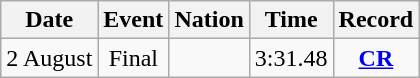<table class="wikitable" style=text-align:center>
<tr>
<th>Date</th>
<th>Event</th>
<th>Nation</th>
<th>Time</th>
<th>Record</th>
</tr>
<tr>
<td>2 August</td>
<td>Final</td>
<td align=left></td>
<td>3:31.48</td>
<td><strong><a href='#'>CR</a></strong></td>
</tr>
</table>
